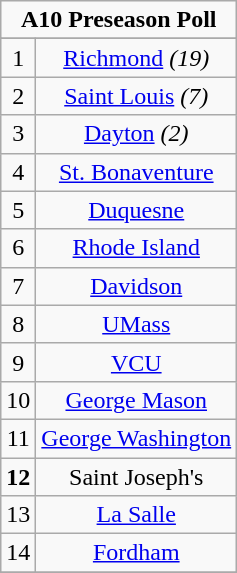<table class="wikitable" style="display: inline-table;">
<tr>
<td align="center" Colspan="3"><strong>A10 Preseason Poll</strong></td>
</tr>
<tr align="center">
</tr>
<tr align="center">
<td>1</td>
<td><a href='#'>Richmond</a> <em>(19)</em></td>
</tr>
<tr align="center">
<td>2</td>
<td><a href='#'>Saint Louis</a> <em>(7)</em></td>
</tr>
<tr align="center">
<td>3</td>
<td><a href='#'>Dayton</a> <em>(2)</em></td>
</tr>
<tr align="center">
<td>4</td>
<td><a href='#'>St. Bonaventure</a></td>
</tr>
<tr align="center">
<td>5</td>
<td><a href='#'>Duquesne</a></td>
</tr>
<tr align="center">
<td>6</td>
<td><a href='#'>Rhode Island</a></td>
</tr>
<tr align="center">
<td>7</td>
<td><a href='#'>Davidson</a></td>
</tr>
<tr align="center">
<td>8</td>
<td><a href='#'>UMass</a></td>
</tr>
<tr align="center">
<td>9</td>
<td><a href='#'>VCU</a></td>
</tr>
<tr align="center">
<td>10</td>
<td><a href='#'>George Mason</a></td>
</tr>
<tr align="center">
<td>11</td>
<td><a href='#'>George Washington</a></td>
</tr>
<tr align="center">
<td><strong>12</strong></td>
<td>Saint Joseph's</td>
</tr>
<tr align="center">
<td>13</td>
<td><a href='#'>La Salle</a></td>
</tr>
<tr align="center">
<td>14</td>
<td><a href='#'>Fordham</a></td>
</tr>
<tr>
</tr>
</table>
